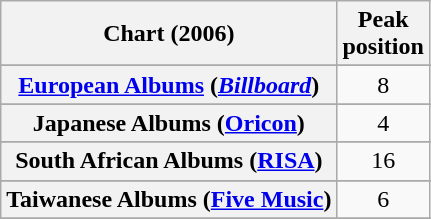<table class="wikitable plainrowheaders sortable" style="text-align:center;">
<tr>
<th scope="col">Chart (2006)</th>
<th scope="col">Peak<br>position</th>
</tr>
<tr>
</tr>
<tr>
</tr>
<tr>
</tr>
<tr>
</tr>
<tr>
</tr>
<tr>
</tr>
<tr>
</tr>
<tr>
</tr>
<tr>
<th scope="row"><a href='#'>European Albums</a> (<em><a href='#'>Billboard</a></em>)</th>
<td>8</td>
</tr>
<tr>
</tr>
<tr>
</tr>
<tr>
</tr>
<tr>
</tr>
<tr>
</tr>
<tr>
</tr>
<tr>
<th scope="row">Japanese Albums (<a href='#'>Oricon</a>)</th>
<td>4</td>
</tr>
<tr>
</tr>
<tr>
</tr>
<tr>
</tr>
<tr>
</tr>
<tr>
</tr>
<tr>
<th scope="row">South African Albums (<a href='#'>RISA</a>)</th>
<td style="text-align:center;">16</td>
</tr>
<tr>
</tr>
<tr>
</tr>
<tr>
</tr>
<tr>
<th scope="row">Taiwanese Albums (<a href='#'>Five Music</a>)</th>
<td>6</td>
</tr>
<tr>
</tr>
<tr>
</tr>
<tr>
</tr>
<tr>
</tr>
</table>
